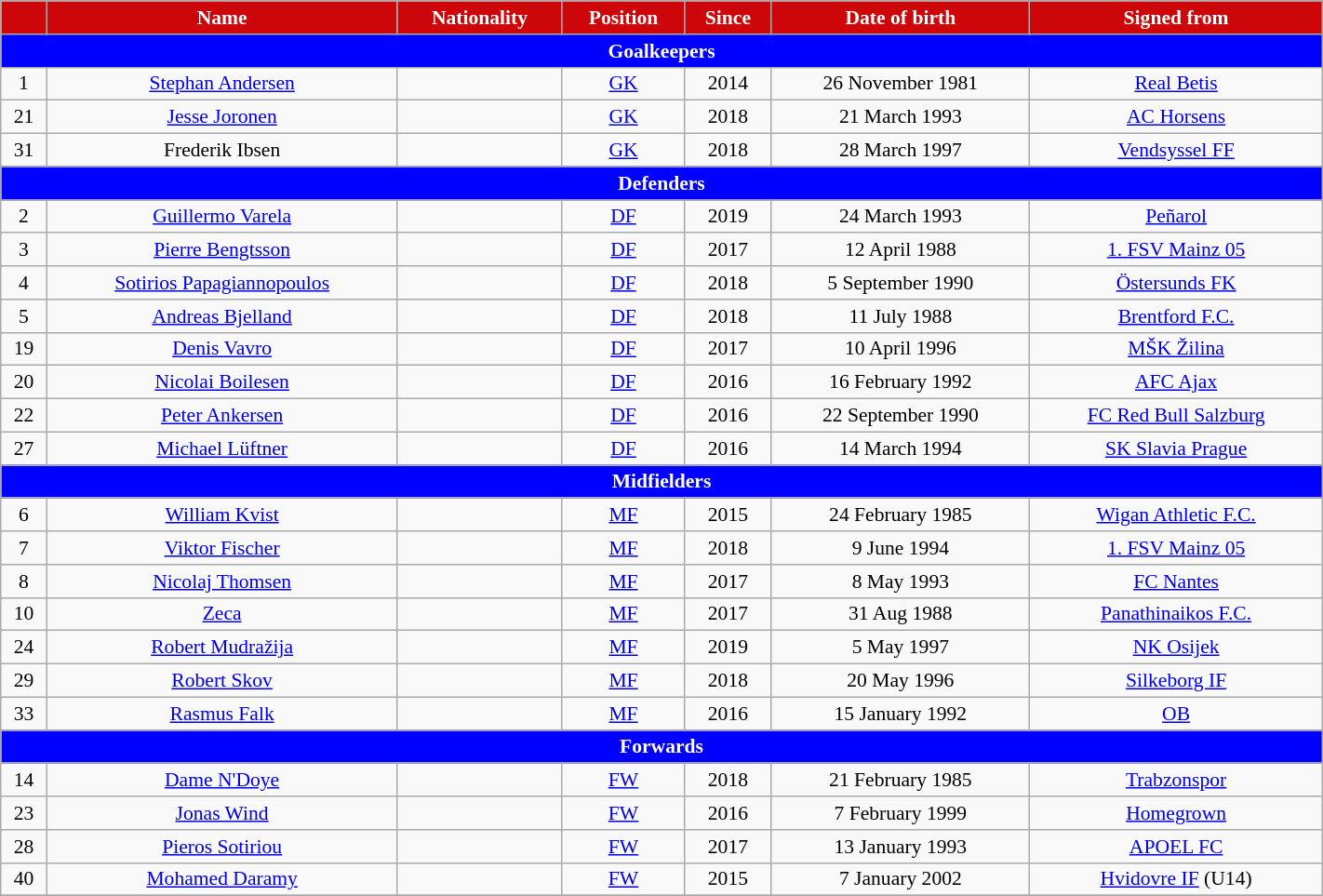<table class="wikitable" style="text-align:center; font-size:90%; width:75%;">
<tr>
<th style="background:#cc0609; color:white; text-align:center;"></th>
<th style="background:#cc0609; color:white; text-align:center;">Name</th>
<th style="background:#cc0609; color:white; text-align:center;">Nationality</th>
<th style="background:#cc0609; color:white; text-align:center;">Position</th>
<th style="background:#cc0609; color:white; text-align:center;">Since</th>
<th style="background:#cc0609; color:white; text-align:center;">Date of birth</th>
<th style="background:#cc0609; color:white; text-align:center;">Signed from</th>
</tr>
<tr>
<th colspan="7" style="background:#0000FF; color:white; text-align:center;">Goalkeepers</th>
</tr>
<tr>
<td>1</td>
<td><a href='#'>Stephan Andersen</a></td>
<td></td>
<td><a href='#'>GK</a></td>
<td>2014</td>
<td>26 November 1981</td>
<td> <a href='#'>Real Betis</a></td>
</tr>
<tr>
<td>21</td>
<td><a href='#'>Jesse Joronen</a></td>
<td></td>
<td><a href='#'>GK</a></td>
<td>2018</td>
<td>21 March 1993</td>
<td> <a href='#'>AC Horsens</a></td>
</tr>
<tr>
<td>31</td>
<td>Frederik Ibsen</td>
<td></td>
<td><a href='#'>GK</a></td>
<td>2018</td>
<td>28 March 1997</td>
<td> <a href='#'>Vendsyssel FF</a></td>
</tr>
<tr>
<th colspan="7" style="background:#0000FF; color:white; text-align:center;">Defenders</th>
</tr>
<tr>
<td>2</td>
<td><a href='#'>Guillermo Varela</a></td>
<td> </td>
<td><a href='#'>DF</a></td>
<td>2019</td>
<td>24 March 1993</td>
<td> <a href='#'>Peñarol</a></td>
</tr>
<tr>
<td>3</td>
<td><a href='#'>Pierre Bengtsson</a></td>
<td></td>
<td><a href='#'>DF</a></td>
<td>2017</td>
<td>12 April 1988</td>
<td> <a href='#'>1. FSV Mainz 05</a></td>
</tr>
<tr>
<td>4</td>
<td><a href='#'>Sotirios Papagiannopoulos</a></td>
<td></td>
<td><a href='#'>DF</a></td>
<td>2018</td>
<td>5 September 1990</td>
<td> <a href='#'>Östersunds FK</a></td>
</tr>
<tr>
<td>5</td>
<td><a href='#'>Andreas Bjelland</a></td>
<td></td>
<td><a href='#'>DF</a></td>
<td>2018</td>
<td>11 July 1988</td>
<td> <a href='#'>Brentford F.C.</a></td>
</tr>
<tr>
<td>19</td>
<td><a href='#'>Denis Vavro</a></td>
<td></td>
<td><a href='#'>DF</a></td>
<td>2017</td>
<td>10 April 1996</td>
<td> <a href='#'>MŠK Žilina</a></td>
</tr>
<tr>
<td>20</td>
<td><a href='#'>Nicolai Boilesen</a></td>
<td></td>
<td><a href='#'>DF</a></td>
<td>2016</td>
<td>16 February 1992</td>
<td> <a href='#'>AFC Ajax</a></td>
</tr>
<tr>
<td>22</td>
<td><a href='#'>Peter Ankersen</a></td>
<td></td>
<td><a href='#'>DF</a></td>
<td>2016</td>
<td>22 September 1990</td>
<td> <a href='#'>FC Red Bull Salzburg</a></td>
</tr>
<tr>
<td>27</td>
<td><a href='#'>Michael Lüftner</a></td>
<td></td>
<td><a href='#'>DF</a></td>
<td>2016</td>
<td>14 March 1994</td>
<td> <a href='#'>SK Slavia Prague</a></td>
</tr>
<tr>
<th colspan="7" style="background:#0000FF; color:white; text-align:center;">Midfielders</th>
</tr>
<tr>
<td>6</td>
<td><a href='#'>William Kvist</a></td>
<td></td>
<td><a href='#'>MF</a></td>
<td>2015</td>
<td>24 February 1985</td>
<td> <a href='#'>Wigan Athletic F.C.</a></td>
</tr>
<tr>
<td>7</td>
<td><a href='#'>Viktor Fischer</a></td>
<td></td>
<td><a href='#'>MF</a></td>
<td>2018</td>
<td>9 June 1994</td>
<td> <a href='#'>1. FSV Mainz 05</a></td>
</tr>
<tr>
<td>8</td>
<td><a href='#'>Nicolaj Thomsen</a></td>
<td></td>
<td><a href='#'>MF</a></td>
<td>2017</td>
<td>8 May 1993</td>
<td> <a href='#'>FC Nantes</a></td>
</tr>
<tr>
<td>10</td>
<td><a href='#'>Zeca</a></td>
<td> </td>
<td><a href='#'>MF</a></td>
<td>2017</td>
<td>31 Aug 1988</td>
<td> <a href='#'>Panathinaikos F.C.</a></td>
</tr>
<tr>
<td>24</td>
<td><a href='#'>Robert Mudražija</a></td>
<td></td>
<td><a href='#'>MF</a></td>
<td>2019</td>
<td>5 May 1997</td>
<td> <a href='#'>NK Osijek</a></td>
</tr>
<tr>
<td>29</td>
<td><a href='#'>Robert Skov</a></td>
<td></td>
<td><a href='#'>MF</a></td>
<td>2018</td>
<td>20 May 1996</td>
<td> <a href='#'>Silkeborg IF</a></td>
</tr>
<tr>
<td>33</td>
<td><a href='#'>Rasmus Falk</a></td>
<td></td>
<td><a href='#'>MF</a></td>
<td>2016</td>
<td>15 January 1992</td>
<td> <a href='#'>OB</a></td>
</tr>
<tr>
<th colspan="7" style="background:#0000FF; color:white; text-align:center;">Forwards</th>
</tr>
<tr>
<td>14</td>
<td><a href='#'>Dame N'Doye</a></td>
<td></td>
<td><a href='#'>FW</a></td>
<td>2018</td>
<td>21 February 1985</td>
<td> <a href='#'>Trabzonspor</a></td>
</tr>
<tr>
<td>23</td>
<td><a href='#'>Jonas Wind</a></td>
<td></td>
<td><a href='#'>FW</a></td>
<td>2016</td>
<td>7 February 1999</td>
<td><a href='#'>Homegrown</a></td>
</tr>
<tr>
<td>28</td>
<td><a href='#'>Pieros Sotiriou</a></td>
<td></td>
<td><a href='#'>FW</a></td>
<td>2017</td>
<td>13 January 1993</td>
<td> <a href='#'>APOEL FC</a></td>
</tr>
<tr>
<td>40</td>
<td><a href='#'>Mohamed Daramy</a></td>
<td></td>
<td><a href='#'>FW</a></td>
<td>2015</td>
<td>7 January 2002</td>
<td> <a href='#'>Hvidovre IF</a> (U14)</td>
</tr>
<tr>
</tr>
</table>
